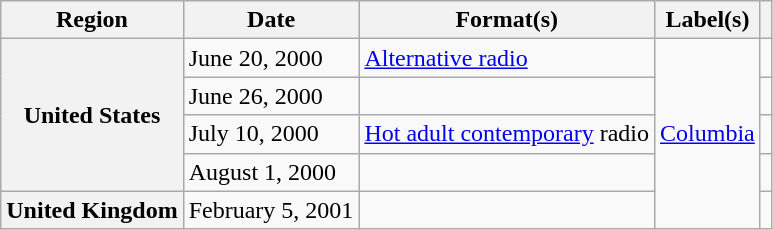<table class="wikitable plainrowheaders">
<tr>
<th scope="col">Region</th>
<th scope="col">Date</th>
<th scope="col">Format(s)</th>
<th scope="col">Label(s)</th>
<th scope="col"></th>
</tr>
<tr>
<th scope="row" rowspan="4">United States</th>
<td>June 20, 2000</td>
<td><a href='#'>Alternative radio</a></td>
<td rowspan="5"><a href='#'>Columbia</a></td>
<td align="center"></td>
</tr>
<tr>
<td>June 26, 2000</td>
<td></td>
<td align="center"></td>
</tr>
<tr>
<td>July 10, 2000</td>
<td><a href='#'>Hot adult contemporary</a> radio</td>
<td align="center"></td>
</tr>
<tr>
<td>August 1, 2000</td>
<td></td>
<td align="center"></td>
</tr>
<tr>
<th scope="row">United Kingdom</th>
<td>February 5, 2001</td>
<td></td>
<td align="center"></td>
</tr>
</table>
